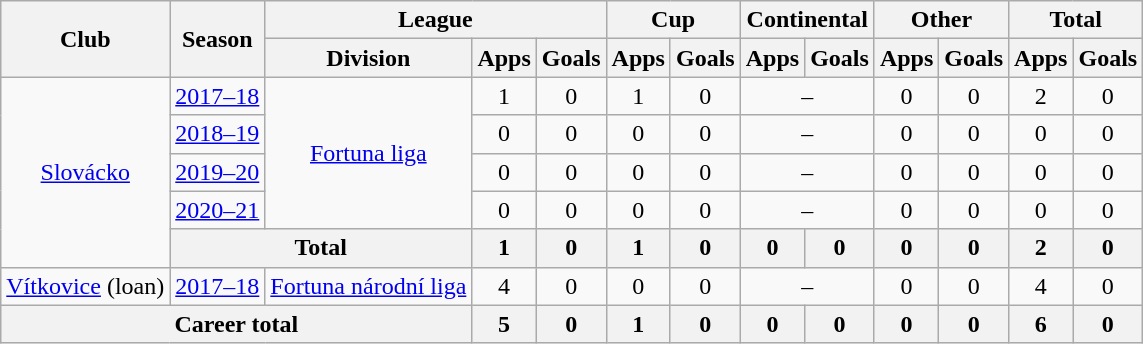<table class="wikitable" style="text-align: center">
<tr>
<th rowspan="2">Club</th>
<th rowspan="2">Season</th>
<th colspan="3">League</th>
<th colspan="2">Cup</th>
<th colspan="2">Continental</th>
<th colspan="2">Other</th>
<th colspan="2">Total</th>
</tr>
<tr>
<th>Division</th>
<th>Apps</th>
<th>Goals</th>
<th>Apps</th>
<th>Goals</th>
<th>Apps</th>
<th>Goals</th>
<th>Apps</th>
<th>Goals</th>
<th>Apps</th>
<th>Goals</th>
</tr>
<tr>
<td rowspan="5"><a href='#'>Slovácko</a></td>
<td><a href='#'>2017–18</a></td>
<td rowspan="4"><a href='#'>Fortuna liga</a></td>
<td>1</td>
<td>0</td>
<td>1</td>
<td>0</td>
<td colspan="2">–</td>
<td>0</td>
<td>0</td>
<td>2</td>
<td>0</td>
</tr>
<tr>
<td><a href='#'>2018–19</a></td>
<td>0</td>
<td>0</td>
<td>0</td>
<td>0</td>
<td colspan="2">–</td>
<td>0</td>
<td>0</td>
<td>0</td>
<td>0</td>
</tr>
<tr>
<td><a href='#'>2019–20</a></td>
<td>0</td>
<td>0</td>
<td>0</td>
<td>0</td>
<td colspan="2">–</td>
<td>0</td>
<td>0</td>
<td>0</td>
<td>0</td>
</tr>
<tr>
<td><a href='#'>2020–21</a></td>
<td>0</td>
<td>0</td>
<td>0</td>
<td>0</td>
<td colspan="2">–</td>
<td>0</td>
<td>0</td>
<td>0</td>
<td>0</td>
</tr>
<tr>
<th colspan="2"><strong>Total</strong></th>
<th>1</th>
<th>0</th>
<th>1</th>
<th>0</th>
<th>0</th>
<th>0</th>
<th>0</th>
<th>0</th>
<th>2</th>
<th>0</th>
</tr>
<tr>
<td><a href='#'>Vítkovice</a> (loan)</td>
<td><a href='#'>2017–18</a></td>
<td><a href='#'>Fortuna národní liga</a></td>
<td>4</td>
<td>0</td>
<td>0</td>
<td>0</td>
<td colspan="2">–</td>
<td>0</td>
<td>0</td>
<td>4</td>
<td>0</td>
</tr>
<tr>
<th colspan="3"><strong>Career total</strong></th>
<th>5</th>
<th>0</th>
<th>1</th>
<th>0</th>
<th>0</th>
<th>0</th>
<th>0</th>
<th>0</th>
<th>6</th>
<th>0</th>
</tr>
</table>
